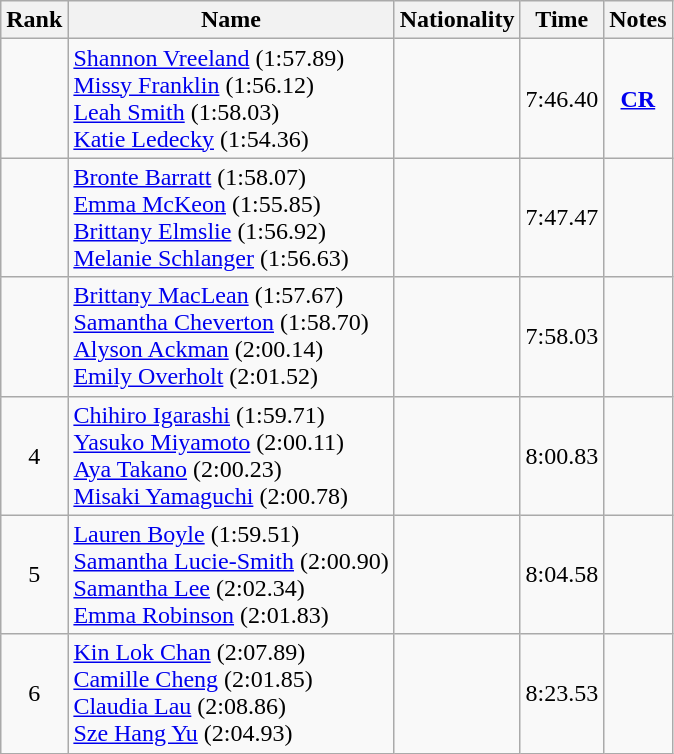<table class="wikitable sortable" style="text-align:center">
<tr>
<th>Rank</th>
<th>Name</th>
<th>Nationality</th>
<th>Time</th>
<th>Notes</th>
</tr>
<tr>
<td></td>
<td align=left><a href='#'>Shannon Vreeland</a> (1:57.89) <br><a href='#'>Missy Franklin</a> (1:56.12) <br><a href='#'>Leah Smith</a> (1:58.03) <br><a href='#'>Katie Ledecky</a> (1:54.36)</td>
<td align=left></td>
<td>7:46.40</td>
<td><strong><a href='#'>CR</a></strong></td>
</tr>
<tr>
<td></td>
<td align=left><a href='#'>Bronte Barratt</a> (1:58.07) <br><a href='#'>Emma McKeon</a> (1:55.85) <br><a href='#'>Brittany Elmslie</a> (1:56.92) <br><a href='#'>Melanie Schlanger</a> (1:56.63)</td>
<td align=left></td>
<td>7:47.47</td>
<td></td>
</tr>
<tr>
<td></td>
<td align=left><a href='#'>Brittany MacLean</a> (1:57.67) <br><a href='#'>Samantha Cheverton</a> (1:58.70) <br><a href='#'>Alyson Ackman</a> (2:00.14) <br><a href='#'>Emily Overholt</a> (2:01.52)</td>
<td align=left></td>
<td>7:58.03</td>
<td></td>
</tr>
<tr>
<td>4</td>
<td align=left><a href='#'>Chihiro Igarashi</a> (1:59.71) <br><a href='#'>Yasuko Miyamoto</a> (2:00.11) <br><a href='#'>Aya Takano</a> (2:00.23) <br><a href='#'>Misaki Yamaguchi</a> (2:00.78)</td>
<td align=left></td>
<td>8:00.83</td>
<td></td>
</tr>
<tr>
<td>5</td>
<td align=left><a href='#'>Lauren Boyle</a> (1:59.51) <br> <a href='#'>Samantha Lucie-Smith</a> (2:00.90) <br> <a href='#'>Samantha Lee</a> (2:02.34) <br> <a href='#'>Emma Robinson</a> (2:01.83)</td>
<td align=left></td>
<td>8:04.58</td>
<td></td>
</tr>
<tr>
<td>6</td>
<td align=left><a href='#'>Kin Lok Chan</a> (2:07.89) <br><a href='#'>Camille Cheng</a> (2:01.85) <br><a href='#'>Claudia Lau</a> (2:08.86) <br><a href='#'>Sze Hang Yu</a> (2:04.93)</td>
<td align=left></td>
<td>8:23.53</td>
<td></td>
</tr>
</table>
